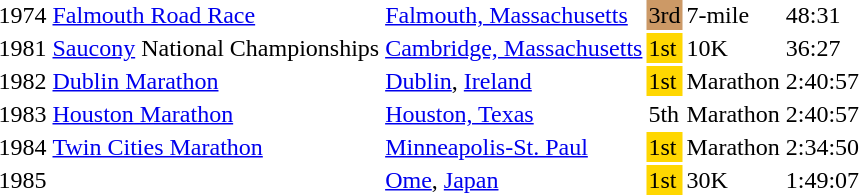<table>
<tr>
<td>1974</td>
<td><a href='#'>Falmouth Road Race</a></td>
<td><a href='#'>Falmouth, Massachusetts</a></td>
<td bgcolor="cc9966">3rd</td>
<td>7-mile</td>
<td>48:31</td>
</tr>
<tr>
<td>1981</td>
<td><a href='#'>Saucony</a> National Championships</td>
<td><a href='#'>Cambridge, Massachusetts</a></td>
<td bgcolor="gold">1st</td>
<td>10K</td>
<td>36:27</td>
</tr>
<tr>
<td>1982</td>
<td><a href='#'>Dublin Marathon</a></td>
<td><a href='#'>Dublin</a>, <a href='#'>Ireland</a></td>
<td bgcolor="gold">1st</td>
<td>Marathon</td>
<td>2:40:57</td>
</tr>
<tr>
<td>1983</td>
<td><a href='#'>Houston Marathon</a></td>
<td><a href='#'>Houston, Texas</a></td>
<td>5th</td>
<td>Marathon</td>
<td>2:40:57</td>
</tr>
<tr>
<td>1984</td>
<td><a href='#'>Twin Cities Marathon</a></td>
<td><a href='#'>Minneapolis-St. Paul</a></td>
<td bgcolor="gold">1st</td>
<td>Marathon</td>
<td>2:34:50</td>
</tr>
<tr>
<td>1985</td>
<td></td>
<td><a href='#'>Ome</a>, <a href='#'>Japan</a></td>
<td bgcolor="gold">1st</td>
<td>30K</td>
<td>1:49:07</td>
</tr>
<tr>
</tr>
</table>
